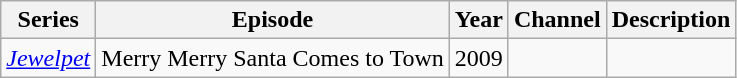<table class="wikitable sortable">
<tr>
<th>Series</th>
<th>Episode</th>
<th>Year</th>
<th>Channel</th>
<th>Description</th>
</tr>
<tr>
<td><em><a href='#'>Jewelpet</a></em></td>
<td>Merry Merry Santa Comes to Town</td>
<td>2009</td>
<td></td>
<td></td>
</tr>
</table>
